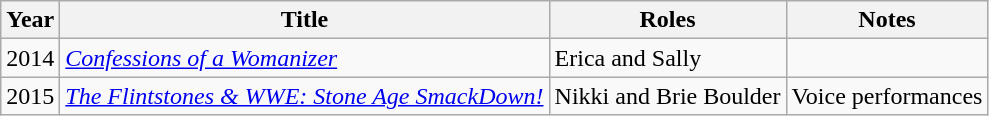<table class="wikitable sortable">
<tr>
<th>Year</th>
<th>Title</th>
<th>Roles</th>
<th class="unsortable">Notes</th>
</tr>
<tr>
<td>2014</td>
<td><em><a href='#'>Confessions of a Womanizer</a></em></td>
<td>Erica and Sally</td>
<td></td>
</tr>
<tr>
<td>2015</td>
<td><em><a href='#'>The Flintstones & WWE: Stone Age SmackDown!</a></em></td>
<td>Nikki and Brie Boulder</td>
<td>Voice performances</td>
</tr>
</table>
